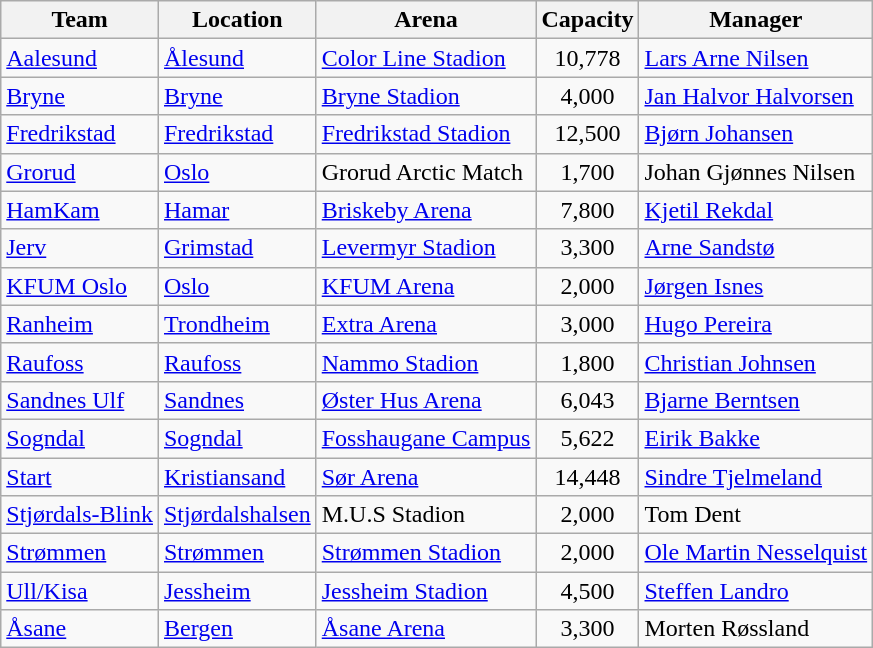<table class="wikitable sortable" border="1">
<tr>
<th>Team</th>
<th>Location</th>
<th>Arena</th>
<th>Capacity</th>
<th>Manager</th>
</tr>
<tr>
<td><a href='#'>Aalesund</a></td>
<td><a href='#'>Ålesund</a></td>
<td><a href='#'>Color Line Stadion</a></td>
<td align="center">10,778</td>
<td> <a href='#'>Lars Arne Nilsen</a></td>
</tr>
<tr>
<td><a href='#'>Bryne</a></td>
<td><a href='#'>Bryne</a></td>
<td><a href='#'>Bryne Stadion</a></td>
<td align="center">4,000</td>
<td> <a href='#'>Jan Halvor Halvorsen</a></td>
</tr>
<tr>
<td><a href='#'>Fredrikstad</a></td>
<td><a href='#'>Fredrikstad</a></td>
<td><a href='#'>Fredrikstad Stadion</a></td>
<td align="center">12,500</td>
<td> <a href='#'>Bjørn Johansen</a></td>
</tr>
<tr>
<td><a href='#'>Grorud</a></td>
<td><a href='#'>Oslo</a></td>
<td>Grorud Arctic Match</td>
<td align="center">1,700</td>
<td> Johan Gjønnes Nilsen</td>
</tr>
<tr>
<td><a href='#'>HamKam</a></td>
<td><a href='#'>Hamar</a></td>
<td><a href='#'>Briskeby Arena</a></td>
<td align="center">7,800</td>
<td> <a href='#'>Kjetil Rekdal</a></td>
</tr>
<tr>
<td><a href='#'>Jerv</a></td>
<td><a href='#'>Grimstad</a></td>
<td><a href='#'>Levermyr Stadion</a></td>
<td align="center">3,300</td>
<td> <a href='#'>Arne Sandstø</a></td>
</tr>
<tr>
<td><a href='#'>KFUM Oslo</a></td>
<td><a href='#'>Oslo</a></td>
<td><a href='#'>KFUM Arena</a></td>
<td align="center">2,000</td>
<td> <a href='#'>Jørgen Isnes</a></td>
</tr>
<tr>
<td><a href='#'>Ranheim</a></td>
<td><a href='#'>Trondheim</a></td>
<td><a href='#'>Extra Arena</a></td>
<td align="center">3,000</td>
<td> <a href='#'>Hugo Pereira</a></td>
</tr>
<tr>
<td><a href='#'>Raufoss</a></td>
<td><a href='#'>Raufoss</a></td>
<td><a href='#'>Nammo Stadion</a></td>
<td align="center">1,800</td>
<td> <a href='#'>Christian Johnsen</a></td>
</tr>
<tr>
<td><a href='#'>Sandnes Ulf</a></td>
<td><a href='#'>Sandnes</a></td>
<td><a href='#'>Øster Hus Arena</a></td>
<td align="center">6,043</td>
<td> <a href='#'>Bjarne Berntsen</a></td>
</tr>
<tr>
<td><a href='#'>Sogndal</a></td>
<td><a href='#'>Sogndal</a></td>
<td><a href='#'>Fosshaugane Campus</a></td>
<td align="center">5,622</td>
<td> <a href='#'>Eirik Bakke</a></td>
</tr>
<tr>
<td><a href='#'>Start</a></td>
<td><a href='#'>Kristiansand</a></td>
<td><a href='#'>Sør Arena</a></td>
<td align="center">14,448</td>
<td> <a href='#'>Sindre Tjelmeland</a></td>
</tr>
<tr>
<td><a href='#'>Stjørdals-Blink</a></td>
<td><a href='#'>Stjørdalshalsen</a></td>
<td>M.U.S Stadion</td>
<td align="center">2,000</td>
<td> Tom Dent</td>
</tr>
<tr>
<td><a href='#'>Strømmen</a></td>
<td><a href='#'>Strømmen</a></td>
<td><a href='#'>Strømmen Stadion</a></td>
<td align="center">2,000</td>
<td> <a href='#'>Ole Martin Nesselquist</a></td>
</tr>
<tr>
<td><a href='#'>Ull/Kisa</a></td>
<td><a href='#'>Jessheim</a></td>
<td><a href='#'>Jessheim Stadion</a></td>
<td align="center">4,500</td>
<td> <a href='#'>Steffen Landro</a></td>
</tr>
<tr>
<td><a href='#'>Åsane</a></td>
<td><a href='#'>Bergen</a></td>
<td><a href='#'>Åsane Arena</a></td>
<td align="center">3,300</td>
<td> Morten Røssland</td>
</tr>
</table>
